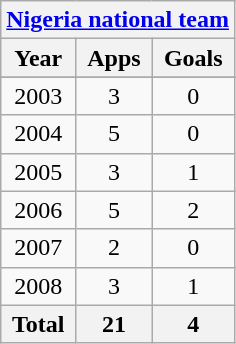<table class="wikitable" style="text-align:center">
<tr>
<th colspan=3><a href='#'>Nigeria national team</a></th>
</tr>
<tr>
<th>Year</th>
<th>Apps</th>
<th>Goals</th>
</tr>
<tr>
</tr>
<tr>
<td>2003</td>
<td>3</td>
<td>0</td>
</tr>
<tr>
<td>2004</td>
<td>5</td>
<td>0</td>
</tr>
<tr>
<td>2005</td>
<td>3</td>
<td>1</td>
</tr>
<tr>
<td>2006</td>
<td>5</td>
<td>2</td>
</tr>
<tr>
<td>2007</td>
<td>2</td>
<td>0</td>
</tr>
<tr>
<td>2008</td>
<td>3</td>
<td>1</td>
</tr>
<tr>
<th>Total</th>
<th>21</th>
<th>4</th>
</tr>
</table>
